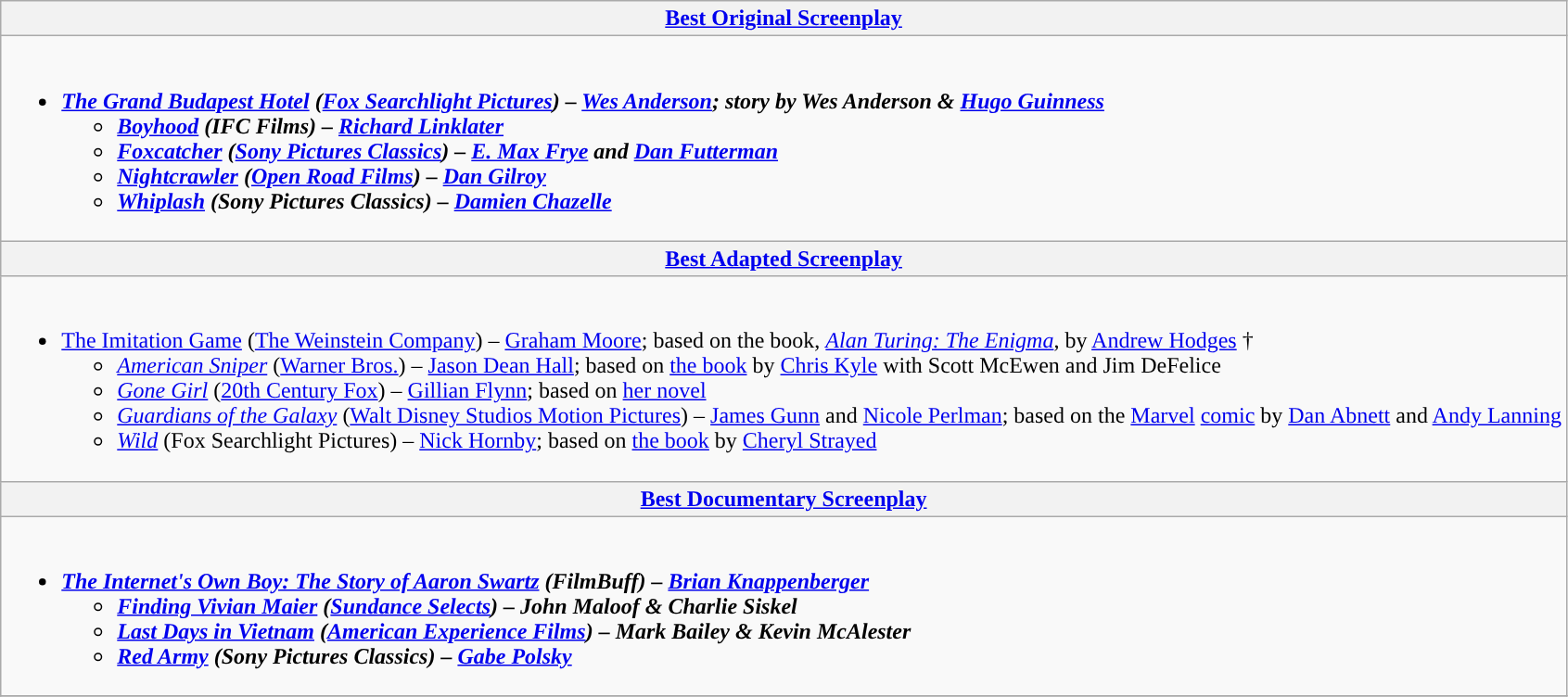<table class=wikitable style="width=100%">
<tr>
<th colspan="2" style="background:"><a href='#'>Best Original Screenplay</a></th>
</tr>
<tr>
<td colspan="2" style="vertical-align:top;"><br><ul><li><strong><em><a href='#'>The Grand Budapest Hotel</a><em> (<a href='#'>Fox Searchlight Pictures</a>) – <a href='#'>Wes Anderson</a>; story by Wes Anderson & <a href='#'>Hugo Guinness</a><strong><ul><li></em><a href='#'>Boyhood</a><em> (IFC Films) – <a href='#'>Richard Linklater</a></li><li></em><a href='#'>Foxcatcher</a><em> (<a href='#'>Sony Pictures Classics</a>) – <a href='#'>E. Max Frye</a> and <a href='#'>Dan Futterman</a></li><li></em><a href='#'>Nightcrawler</a><em> (<a href='#'>Open Road Films</a>) – <a href='#'>Dan Gilroy</a></li><li></em><a href='#'>Whiplash</a><em> (Sony Pictures Classics) – <a href='#'>Damien Chazelle</a></li></ul></li></ul></td>
</tr>
<tr>
<th colspan="2" style="background:"><a href='#'>Best Adapted Screenplay</a></th>
</tr>
<tr>
<td colspan="2" style="vertical-align:top;"><br><ul><li></em></strong><a href='#'>The Imitation Game</a></em> (<a href='#'>The Weinstein Company</a>) – <a href='#'>Graham Moore</a>; based on the book, <em><a href='#'>Alan Turing: The Enigma</a></em>, by <a href='#'>Andrew Hodges</a></strong> †<ul><li><em><a href='#'>American Sniper</a></em> (<a href='#'>Warner Bros.</a>) – <a href='#'>Jason Dean Hall</a>; based on <a href='#'>the book</a> by <a href='#'>Chris Kyle</a> with Scott McEwen and Jim DeFelice</li><li><em><a href='#'>Gone Girl</a></em> (<a href='#'>20th Century Fox</a>) – <a href='#'>Gillian Flynn</a>; based on <a href='#'>her novel</a></li><li><em><a href='#'>Guardians of the Galaxy</a></em> (<a href='#'>Walt Disney Studios Motion Pictures</a>) – <a href='#'>James Gunn</a> and <a href='#'>Nicole Perlman</a>; based on the <a href='#'>Marvel</a> <a href='#'>comic</a> by <a href='#'>Dan Abnett</a> and <a href='#'>Andy Lanning</a></li><li><em><a href='#'>Wild</a></em> (Fox Searchlight Pictures) – <a href='#'>Nick Hornby</a>; based on <a href='#'>the book</a> by <a href='#'>Cheryl Strayed</a></li></ul></li></ul></td>
</tr>
<tr>
<th colspan="2" style="background:"><a href='#'>Best Documentary Screenplay</a></th>
</tr>
<tr>
<td colspan="2" style="vertical-align:top;"><br><ul><li><strong><em><a href='#'>The Internet's Own Boy: The Story of Aaron Swartz</a><em> (FilmBuff) – <a href='#'>Brian Knappenberger</a><strong><ul><li></em><a href='#'>Finding Vivian Maier</a><em> (<a href='#'>Sundance Selects</a>) – John Maloof & Charlie Siskel</li><li></em><a href='#'>Last Days in Vietnam</a><em> (<a href='#'>American Experience Films</a>) – Mark Bailey & Kevin McAlester</li><li></em><a href='#'>Red Army</a><em> (Sony Pictures Classics) – <a href='#'>Gabe Polsky</a></li></ul></li></ul></td>
</tr>
<tr>
</tr>
</table>
